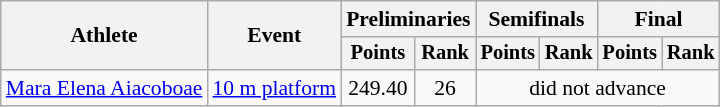<table class=wikitable style="font-size:90%;">
<tr>
<th rowspan="2">Athlete</th>
<th rowspan="2">Event</th>
<th colspan="2">Preliminaries</th>
<th colspan="2">Semifinals</th>
<th colspan="2">Final</th>
</tr>
<tr style="font-size:95%">
<th>Points</th>
<th>Rank</th>
<th>Points</th>
<th>Rank</th>
<th>Points</th>
<th>Rank</th>
</tr>
<tr align=center>
<td align=left><a href='#'>Mara Elena Aiacoboae</a></td>
<td align=left><a href='#'>10 m platform</a></td>
<td>249.40</td>
<td>26</td>
<td colspan=4>did not advance</td>
</tr>
</table>
